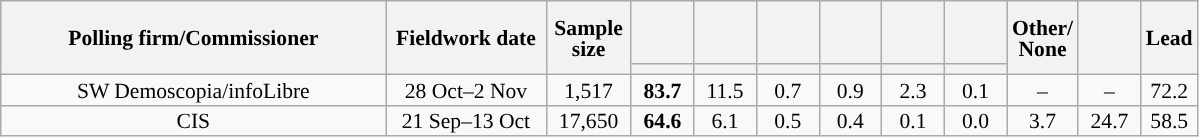<table class="wikitable collapsible collapsed" style="text-align:center; font-size:90%; line-height:14px;">
<tr style="height:42px;">
<th style="width:250px;" rowspan="2">Polling firm/Commissioner</th>
<th style="width:100px;" rowspan="2">Fieldwork date</th>
<th style="width:50px;" rowspan="2">Sample size</th>
<th style="width:35px;"></th>
<th style="width:35px;"></th>
<th style="width:35px;"></th>
<th style="width:35px;"></th>
<th style="width:35px;"></th>
<th style="width:35px;"></th>
<th style="width:35px;" rowspan="2">Other/<br>None</th>
<th style="width:35px;" rowspan="2"></th>
<th style="width:30px;" rowspan="2">Lead</th>
</tr>
<tr>
<th style="color:inherit;background:"></th>
<th style="color:inherit;background:"></th>
<th style="color:inherit;background:"></th>
<th style="color:inherit;background:"></th>
<th style="color:inherit;background:"></th>
<th style="color:inherit;background:"></th>
</tr>
<tr>
<td>SW Demoscopia/infoLibre</td>
<td>28 Oct–2 Nov</td>
<td>1,517</td>
<td><strong>83.7</strong></td>
<td>11.5</td>
<td>0.7</td>
<td>0.9</td>
<td>2.3</td>
<td>0.1</td>
<td>–</td>
<td>–</td>
<td style="background:">72.2</td>
</tr>
<tr>
<td>CIS</td>
<td>21 Sep–13 Oct</td>
<td>17,650</td>
<td><strong>64.6</strong></td>
<td>6.1</td>
<td>0.5</td>
<td>0.4</td>
<td>0.1</td>
<td>0.0</td>
<td>3.7</td>
<td>24.7</td>
<td style="background:">58.5</td>
</tr>
</table>
